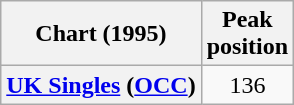<table class="wikitable plainrowheaders" style="text-align:center">
<tr>
<th scope="col">Chart (1995)</th>
<th scope="col">Peak<br>position</th>
</tr>
<tr>
<th scope="row"><a href='#'>UK Singles</a> (<a href='#'>OCC</a>)</th>
<td>136</td>
</tr>
</table>
